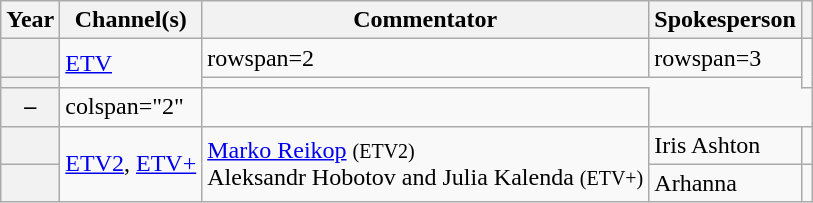<table class="wikitable sortable plainrowheaders">
<tr>
<th scope="col">Year</th>
<th scope="col">Channel(s)</th>
<th scope="col">Commentator</th>
<th scope="col">Spokesperson</th>
<th scope="col" class="unsortable"></th>
</tr>
<tr>
<th scope="row"></th>
<td rowspan=2><a href='#'>ETV</a></td>
<td>rowspan=2 </td>
<td>rowspan=3 </td>
<td rowspan=2></td>
</tr>
<tr>
<th scope="row"></th>
</tr>
<tr>
<th scope="row">–</th>
<td>colspan="2" </td>
<td></td>
</tr>
<tr>
<th scope="row"></th>
<td rowspan="2"><a href='#'>ETV2</a>, <a href='#'>ETV+</a></td>
<td rowspan="2"><a href='#'>Marko Reikop</a> <small>(ETV2)</small><br>Aleksandr Hobotov and Julia Kalenda <small>(ETV+)</small></td>
<td>Iris Ashton</td>
<td></td>
</tr>
<tr>
<th scope="row"></th>
<td>Arhanna</td>
<td></td>
</tr>
</table>
